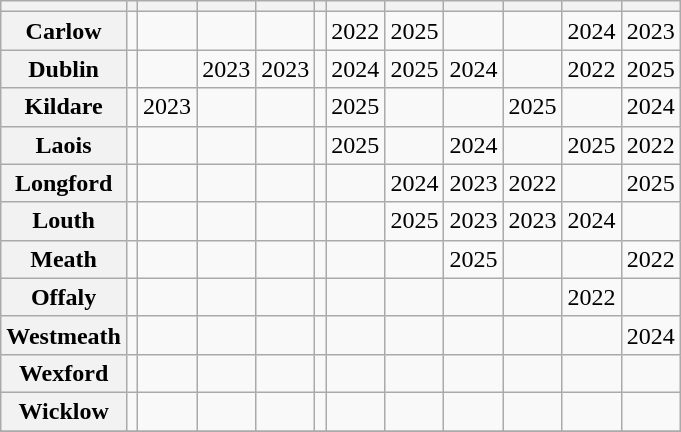<table class="wikitable" style="text-align:center; margin-left:1em">
<tr>
<th></th>
<th></th>
<th></th>
<th></th>
<th></th>
<th></th>
<th></th>
<th></th>
<th></th>
<th></th>
<th></th>
<th></th>
</tr>
<tr>
<th>Carlow</th>
<td></td>
<td></td>
<td></td>
<td></td>
<td></td>
<td>2022</td>
<td>2025</td>
<td></td>
<td></td>
<td>2024</td>
<td>2023</td>
</tr>
<tr>
<th>Dublin</th>
<td></td>
<td></td>
<td>2023</td>
<td>2023</td>
<td></td>
<td>2024</td>
<td>2025</td>
<td>2024</td>
<td></td>
<td>2022</td>
<td>2025</td>
</tr>
<tr>
<th>Kildare</th>
<td></td>
<td>2023</td>
<td></td>
<td></td>
<td></td>
<td>2025</td>
<td></td>
<td></td>
<td>2025</td>
<td></td>
<td>2024</td>
</tr>
<tr>
<th>Laois</th>
<td></td>
<td></td>
<td></td>
<td></td>
<td></td>
<td>2025</td>
<td></td>
<td>2024</td>
<td></td>
<td>2025</td>
<td>2022</td>
</tr>
<tr>
<th>Longford</th>
<td></td>
<td></td>
<td></td>
<td></td>
<td></td>
<td></td>
<td>2024</td>
<td>2023</td>
<td>2022</td>
<td></td>
<td>2025</td>
</tr>
<tr>
<th>Louth</th>
<td></td>
<td></td>
<td></td>
<td></td>
<td></td>
<td></td>
<td>2025</td>
<td>2023</td>
<td>2023</td>
<td>2024</td>
<td></td>
</tr>
<tr>
<th>Meath</th>
<td></td>
<td></td>
<td></td>
<td></td>
<td></td>
<td></td>
<td></td>
<td>2025</td>
<td></td>
<td></td>
<td>2022</td>
</tr>
<tr>
<th>Offaly</th>
<td></td>
<td></td>
<td></td>
<td></td>
<td></td>
<td></td>
<td></td>
<td></td>
<td></td>
<td>2022</td>
<td></td>
</tr>
<tr>
<th>Westmeath</th>
<td></td>
<td></td>
<td></td>
<td></td>
<td></td>
<td></td>
<td></td>
<td></td>
<td></td>
<td></td>
<td>2024</td>
</tr>
<tr>
<th>Wexford</th>
<td></td>
<td></td>
<td></td>
<td></td>
<td></td>
<td></td>
<td></td>
<td></td>
<td></td>
<td></td>
<td></td>
</tr>
<tr>
<th>Wicklow</th>
<td></td>
<td></td>
<td></td>
<td></td>
<td></td>
<td></td>
<td></td>
<td></td>
<td></td>
<td></td>
<td></td>
</tr>
<tr>
</tr>
</table>
